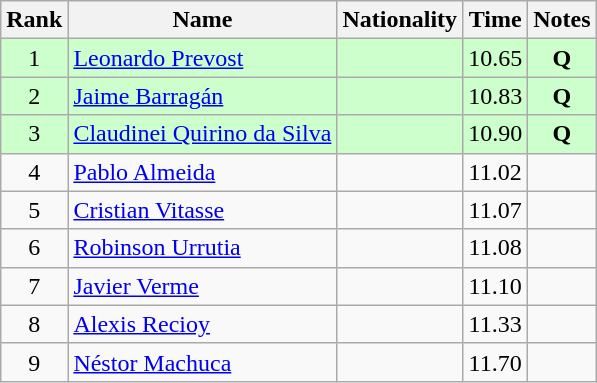<table class="wikitable sortable" style="text-align:center">
<tr>
<th>Rank</th>
<th>Name</th>
<th>Nationality</th>
<th>Time</th>
<th>Notes</th>
</tr>
<tr bgcolor=ccffcc>
<td align=center>1</td>
<td align=left><a href='#'>Leonardo Prevost</a></td>
<td align=left></td>
<td>10.65</td>
<td><strong>Q</strong></td>
</tr>
<tr bgcolor=ccffcc>
<td align=center>2</td>
<td align=left><a href='#'>Jaime Barragán</a></td>
<td align=left></td>
<td>10.83</td>
<td><strong>Q</strong></td>
</tr>
<tr bgcolor=ccffcc>
<td align=center>3</td>
<td align=left><a href='#'>Claudinei Quirino da Silva</a></td>
<td align=left></td>
<td>10.90</td>
<td><strong>Q</strong></td>
</tr>
<tr>
<td align=center>4</td>
<td align=left><a href='#'>Pablo Almeida</a></td>
<td align=left></td>
<td>11.02</td>
<td></td>
</tr>
<tr>
<td align=center>5</td>
<td align=left><a href='#'>Cristian Vitasse</a></td>
<td align=left></td>
<td>11.07</td>
<td></td>
</tr>
<tr>
<td align=center>6</td>
<td align=left><a href='#'>Robinson Urrutia</a></td>
<td align=left></td>
<td>11.08</td>
<td></td>
</tr>
<tr>
<td align=center>7</td>
<td align=left><a href='#'>Javier Verme</a></td>
<td align=left></td>
<td>11.10</td>
<td></td>
</tr>
<tr>
<td align=center>8</td>
<td align=left><a href='#'>Alexis Recioy</a></td>
<td align=left></td>
<td>11.33</td>
<td></td>
</tr>
<tr>
<td align=center>9</td>
<td align=left><a href='#'>Néstor Machuca</a></td>
<td align=left></td>
<td>11.70</td>
<td></td>
</tr>
</table>
